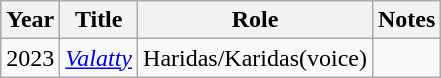<table class="wikitable sortable">
<tr>
<th>Year</th>
<th>Title</th>
<th>Role</th>
<th class="unsortable">Notes</th>
</tr>
<tr>
<td>2023</td>
<td><em><a href='#'>Valatty</a></em></td>
<td>Haridas/Karidas(voice)</td>
<td></td>
</tr>
</table>
